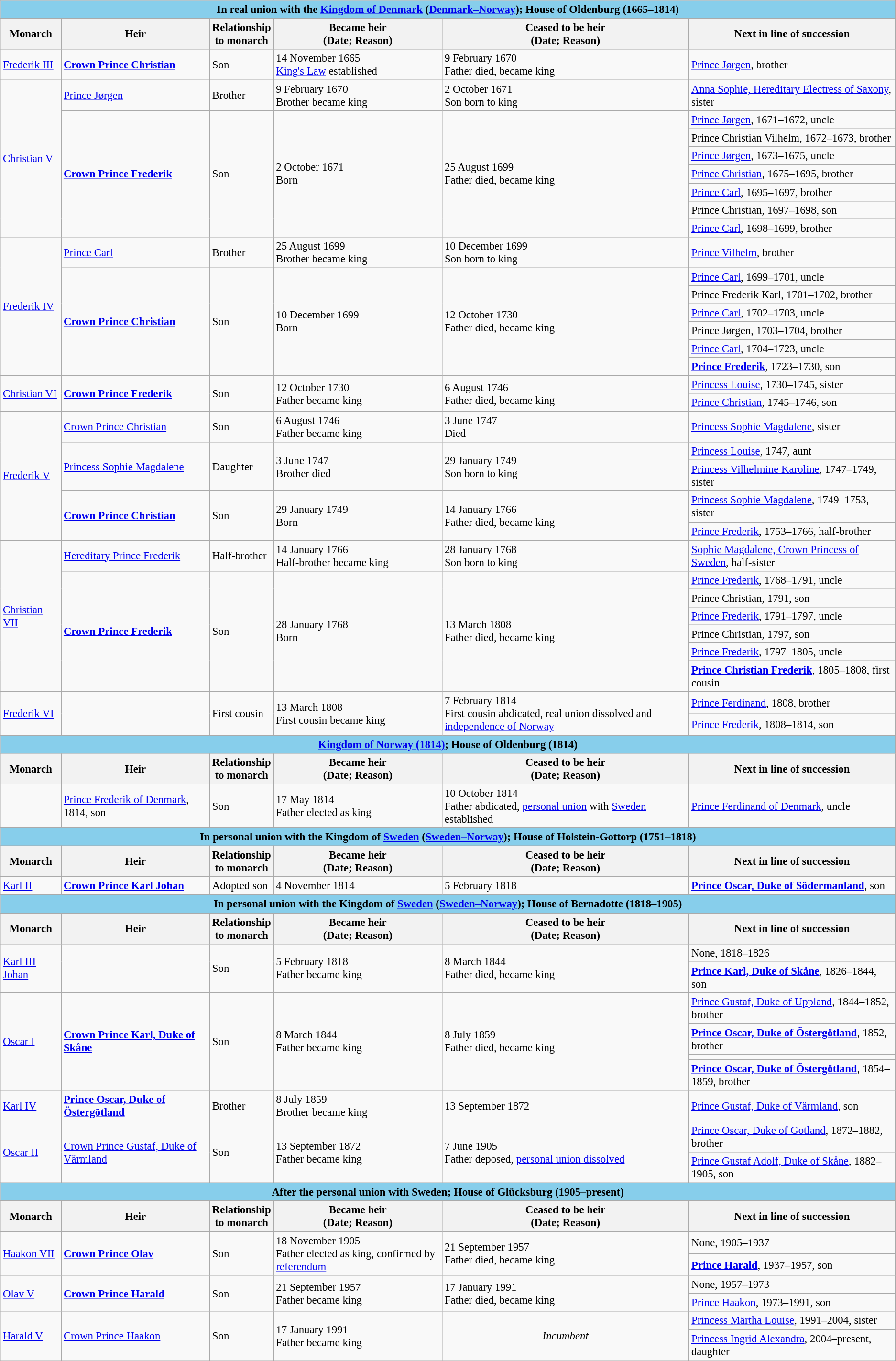<table class="wikitable" style="font-size:95%">
<tr>
<th colspan="6" style="background: skyblue;">In real union with the <a href='#'>Kingdom of Denmark</a> (<a href='#'>Denmark–Norway</a>); House of Oldenburg (1665–1814)</th>
</tr>
<tr>
<th>Monarch</th>
<th>Heir</th>
<th>Relationship<br>to monarch</th>
<th>Became heir<br>(Date; Reason)</th>
<th>Ceased to be heir<br>(Date; Reason)</th>
<th>Next in line of succession</th>
</tr>
<tr>
<td><a href='#'>Frederik III</a></td>
<td><strong><a href='#'>Crown Prince Christian</a></strong></td>
<td>Son</td>
<td>14 November 1665<br><a href='#'>King's Law</a> established</td>
<td>9 February 1670<br>Father died, became king</td>
<td><a href='#'>Prince Jørgen</a>, brother</td>
</tr>
<tr>
<td rowspan="8"><a href='#'>Christian V</a></td>
<td><a href='#'>Prince Jørgen</a></td>
<td>Brother</td>
<td>9 February 1670<br>Brother became king</td>
<td>2 October 1671<br>Son born to king</td>
<td><a href='#'>Anna Sophie, Hereditary Electress of Saxony</a>, sister</td>
</tr>
<tr>
<td rowspan="7"><strong><a href='#'>Crown Prince Frederik</a></strong></td>
<td rowspan="7">Son</td>
<td rowspan="7">2 October 1671<br>Born</td>
<td rowspan="7">25 August 1699<br>Father died, became king</td>
<td><a href='#'>Prince Jørgen</a>, 1671–1672, uncle</td>
</tr>
<tr>
<td>Prince Christian Vilhelm, 1672–1673, brother</td>
</tr>
<tr>
<td><a href='#'>Prince Jørgen</a>, 1673–1675, uncle</td>
</tr>
<tr>
<td><a href='#'>Prince Christian</a>, 1675–1695, brother</td>
</tr>
<tr>
<td><a href='#'>Prince Carl</a>, 1695–1697, brother</td>
</tr>
<tr>
<td>Prince Christian, 1697–1698, son</td>
</tr>
<tr>
<td><a href='#'>Prince Carl</a>, 1698–1699, brother</td>
</tr>
<tr>
<td rowspan="7"><a href='#'>Frederik IV</a></td>
<td><a href='#'>Prince Carl</a></td>
<td>Brother</td>
<td>25 August 1699<br>Brother became king</td>
<td>10 December 1699<br>Son born to king</td>
<td><a href='#'>Prince Vilhelm</a>, brother</td>
</tr>
<tr>
<td rowspan="6"><strong><a href='#'>Crown Prince Christian</a></strong></td>
<td rowspan="6">Son</td>
<td rowspan="6">10 December 1699<br>Born</td>
<td rowspan="6">12 October 1730<br>Father died, became king</td>
<td><a href='#'>Prince Carl</a>, 1699–1701, uncle</td>
</tr>
<tr>
<td>Prince Frederik Karl, 1701–1702, brother</td>
</tr>
<tr>
<td><a href='#'>Prince Carl</a>, 1702–1703, uncle</td>
</tr>
<tr>
<td>Prince Jørgen, 1703–1704, brother</td>
</tr>
<tr>
<td><a href='#'>Prince Carl</a>, 1704–1723, uncle</td>
</tr>
<tr>
<td><strong><a href='#'>Prince Frederik</a></strong>, 1723–1730, son</td>
</tr>
<tr>
<td rowspan="2"><a href='#'>Christian VI</a></td>
<td rowspan="2"><strong><a href='#'>Crown Prince Frederik</a></strong></td>
<td rowspan="2">Son</td>
<td rowspan="2">12 October 1730<br>Father became king</td>
<td rowspan="2">6 August 1746<br>Father died, became king</td>
<td><a href='#'>Princess Louise</a>, 1730–1745, sister</td>
</tr>
<tr>
<td><a href='#'>Prince Christian</a>, 1745–1746, son</td>
</tr>
<tr>
<td rowspan="5"><a href='#'>Frederik V</a></td>
<td><a href='#'>Crown Prince Christian</a></td>
<td>Son</td>
<td>6 August 1746<br>Father became king</td>
<td>3 June 1747<br>Died</td>
<td><a href='#'>Princess Sophie Magdalene</a>, sister</td>
</tr>
<tr>
<td rowspan="2"><a href='#'>Princess Sophie Magdalene</a></td>
<td rowspan="2">Daughter</td>
<td rowspan="2">3 June 1747<br>Brother died</td>
<td rowspan="2">29 January 1749<br>Son born to king</td>
<td><a href='#'>Princess Louise</a>, 1747, aunt</td>
</tr>
<tr>
<td><a href='#'>Princess Vilhelmine Karoline</a>, 1747–1749, sister</td>
</tr>
<tr>
<td rowspan="2"><strong><a href='#'>Crown Prince Christian</a></strong></td>
<td rowspan="2">Son</td>
<td rowspan="2">29 January 1749<br>Born</td>
<td rowspan="2">14 January 1766<br>Father died, became king</td>
<td><a href='#'>Princess Sophie Magdalene</a>, 1749–1753, sister</td>
</tr>
<tr>
<td><a href='#'>Prince Frederik</a>, 1753–1766, half-brother</td>
</tr>
<tr>
<td rowspan="7"><a href='#'>Christian VII</a></td>
<td><a href='#'>Hereditary Prince Frederik</a></td>
<td>Half-brother</td>
<td>14 January 1766<br>Half-brother became king</td>
<td>28 January 1768<br>Son born to king</td>
<td><a href='#'>Sophie Magdalene, Crown Princess of Sweden</a>, half-sister</td>
</tr>
<tr>
<td rowspan="6"><strong><a href='#'>Crown Prince Frederik</a></strong></td>
<td rowspan="6">Son</td>
<td rowspan="6">28 January 1768<br>Born</td>
<td rowspan="6">13 March 1808<br>Father died, became king</td>
<td><a href='#'>Prince Frederik</a>, 1768–1791, uncle</td>
</tr>
<tr>
<td>Prince Christian, 1791, son</td>
</tr>
<tr>
<td><a href='#'>Prince Frederik</a>, 1791–1797, uncle</td>
</tr>
<tr>
<td>Prince Christian, 1797, son</td>
</tr>
<tr>
<td><a href='#'>Prince Frederik</a>, 1797–1805, uncle</td>
</tr>
<tr>
<td><strong><a href='#'>Prince Christian Frederik</a></strong>, 1805–1808, first cousin</td>
</tr>
<tr>
<td rowspan="2"><a href='#'>Frederik VI</a></td>
<td rowspan="2"></td>
<td rowspan="2">First cousin</td>
<td rowspan="2">13 March 1808<br>First cousin became king</td>
<td rowspan="2">7 February 1814<br>First cousin abdicated, real union dissolved and <a href='#'>independence of Norway</a></td>
<td><a href='#'>Prince Ferdinand</a>, 1808, brother</td>
</tr>
<tr>
<td><a href='#'>Prince Frederik</a>, 1808–1814, son</td>
</tr>
<tr>
<th colspan="6" style="background: skyblue;"><a href='#'>Kingdom of Norway (1814)</a>; House of Oldenburg (1814)</th>
</tr>
<tr>
<th>Monarch</th>
<th>Heir</th>
<th>Relationship<br>to monarch</th>
<th>Became heir<br>(Date; Reason)</th>
<th>Ceased to be heir<br>(Date; Reason)</th>
<th>Next in line of succession</th>
</tr>
<tr>
<td></td>
<td><a href='#'>Prince Frederik of Denmark</a>, 1814, son</td>
<td>Son</td>
<td>17 May 1814<br>Father elected as king</td>
<td>10 October 1814<br>Father abdicated, <a href='#'>personal union</a> with <a href='#'>Sweden</a> established</td>
<td><a href='#'>Prince Ferdinand of Denmark</a>, uncle</td>
</tr>
<tr>
<th colspan="6" style="background: skyblue;">In personal union with the Kingdom of <a href='#'>Sweden</a> (<a href='#'>Sweden–Norway</a>); House of Holstein-Gottorp (1751–1818)</th>
</tr>
<tr>
<th>Monarch</th>
<th>Heir</th>
<th>Relationship<br>to monarch</th>
<th>Became heir<br>(Date; Reason)</th>
<th>Ceased to be heir<br>(Date; Reason)</th>
<th>Next in line of succession</th>
</tr>
<tr>
<td><a href='#'>Karl II</a></td>
<td><strong><a href='#'>Crown Prince Karl Johan</a></strong></td>
<td>Adopted son</td>
<td>4 November 1814<br></td>
<td>5 February 1818<br></td>
<td><strong><a href='#'>Prince Oscar, Duke of Södermanland</a></strong>, son</td>
</tr>
<tr>
<th colspan="6" style="background: skyblue;">In personal union with the Kingdom of <a href='#'>Sweden</a> (<a href='#'>Sweden–Norway</a>); House of Bernadotte (1818–1905)</th>
</tr>
<tr>
<th>Monarch</th>
<th>Heir</th>
<th>Relationship<br>to monarch</th>
<th>Became heir<br>(Date; Reason)</th>
<th>Ceased to be heir<br>(Date; Reason)</th>
<th>Next in line of succession</th>
</tr>
<tr>
<td rowspan="2"><a href='#'>Karl III Johan</a></td>
<td rowspan="2"><strong></strong></td>
<td rowspan="2">Son</td>
<td rowspan="2">5 February 1818<br>Father became king</td>
<td rowspan="2">8 March 1844<br>Father died, became king</td>
<td>None, 1818–1826</td>
</tr>
<tr>
<td><strong><a href='#'>Prince Karl, Duke of Skåne</a></strong>, 1826–1844, son</td>
</tr>
<tr>
<td rowspan="4"><a href='#'>Oscar I</a></td>
<td rowspan="4"><strong><a href='#'>Crown Prince Karl, Duke of Skåne</a></strong></td>
<td rowspan="4">Son</td>
<td rowspan="4">8 March 1844<br>Father became king</td>
<td rowspan="4">8 July 1859<br>Father died, became king</td>
<td><a href='#'>Prince Gustaf, Duke of Uppland</a>, 1844–1852, brother</td>
</tr>
<tr>
<td><strong><a href='#'>Prince Oscar, Duke of Östergötland</a></strong>, 1852, brother</td>
</tr>
<tr>
<td></td>
</tr>
<tr>
<td><strong><a href='#'>Prince Oscar, Duke of Östergötland</a></strong>, 1854–1859, brother</td>
</tr>
<tr>
<td><a href='#'>Karl IV</a></td>
<td><strong><a href='#'>Prince Oscar, Duke of Östergötland</a></strong></td>
<td>Brother</td>
<td>8 July 1859<br>Brother became king</td>
<td>13 September 1872<br></td>
<td><a href='#'>Prince Gustaf, Duke of Värmland</a>, son</td>
</tr>
<tr>
<td rowspan="2"><a href='#'>Oscar II</a></td>
<td rowspan="2"><a href='#'>Crown Prince Gustaf, Duke of Värmland</a></td>
<td rowspan="2">Son</td>
<td rowspan="2">13 September 1872<br>Father became king</td>
<td rowspan="2">7 June 1905<br>Father deposed, <a href='#'>personal union dissolved</a></td>
<td><a href='#'>Prince Oscar, Duke of Gotland</a>, 1872–1882, brother</td>
</tr>
<tr>
<td><a href='#'>Prince Gustaf Adolf, Duke of Skåne</a>, 1882–1905, son</td>
</tr>
<tr>
<th colspan="6" style="background: skyblue;">After the personal union with Sweden; House of Glücksburg (1905–present)</th>
</tr>
<tr>
<th>Monarch</th>
<th>Heir</th>
<th>Relationship<br>to monarch</th>
<th>Became heir<br>(Date; Reason)</th>
<th>Ceased to be heir<br>(Date; Reason)</th>
<th>Next in line of succession</th>
</tr>
<tr>
<td rowspan="2"><a href='#'>Haakon VII</a></td>
<td rowspan="2"><strong><a href='#'>Crown Prince Olav</a></strong></td>
<td rowspan="2">Son</td>
<td rowspan="2">18 November 1905<br>Father elected as king, confirmed by <a href='#'>referendum</a></td>
<td rowspan="2">21 September 1957<br>Father died, became king</td>
<td>None, 1905–1937</td>
</tr>
<tr>
<td><strong><a href='#'>Prince Harald</a></strong>, 1937–1957, son</td>
</tr>
<tr>
<td rowspan="2"><a href='#'>Olav V</a></td>
<td rowspan="2"><strong><a href='#'>Crown Prince Harald</a></strong></td>
<td rowspan="2">Son</td>
<td rowspan="2">21 September 1957<br>Father became king</td>
<td rowspan="2">17 January 1991<br>Father died, became king</td>
<td>None, 1957–1973</td>
</tr>
<tr>
<td><a href='#'>Prince Haakon</a>, 1973–1991, son</td>
</tr>
<tr>
<td rowspan="2"><a href='#'>Harald V</a></td>
<td rowspan="2"><a href='#'>Crown Prince Haakon</a></td>
<td rowspan="2">Son</td>
<td rowspan="2">17 January 1991<br>Father became king</td>
<td rowspan="2" style="text-align: center;"><em>Incumbent</em></td>
<td><a href='#'>Princess Märtha Louise</a>, 1991–2004, sister</td>
</tr>
<tr>
<td><a href='#'>Princess Ingrid Alexandra</a>, 2004–present, daughter</td>
</tr>
</table>
